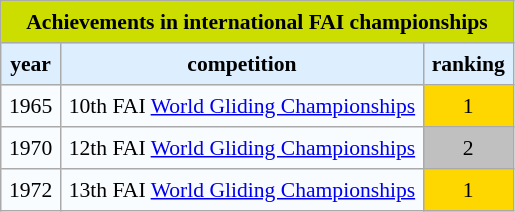<table align= center border="2" cellpadding="5" cellspacing="0" style="margin: 1em 0em 1em 0; background: #f9fcff; border: 1px #aaa solid; border-collapse: collapse; font-size: 90%;">
<tr>
<th bgcolor="#CCDD" colspan="5">Achievements in international FAI championships</th>
</tr>
<tr --- bgcolor="#DDEEFF">
<th align=center>year</th>
<th align=center>competition</th>
<th align=center>ranking</th>
</tr>
<tr>
<td align=center>1965</td>
<td align=center>10th FAI <a href='#'>World Gliding Championships</a></td>
<td align=center bgcolor="gold">1</td>
</tr>
<tr>
<td align=center>1970</td>
<td align=center>12th FAI <a href='#'>World Gliding Championships</a></td>
<td align=center bgcolor="silver">2</td>
</tr>
<tr>
<td align=center>1972</td>
<td align=center>13th FAI <a href='#'>World Gliding Championships</a></td>
<td align=center bgcolor="gold">1</td>
</tr>
</table>
